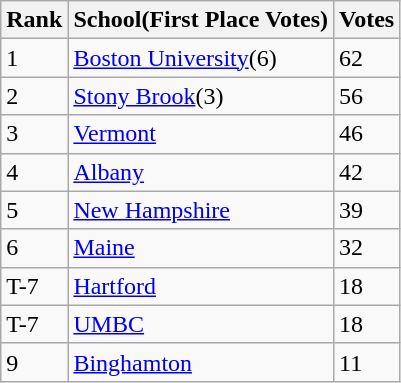<table class="wikitable">
<tr>
<th>Rank</th>
<th>School(First Place Votes)</th>
<th>Votes</th>
</tr>
<tr>
<td>1</td>
<td><a href='#'>Boston University</a>(6)</td>
<td>62</td>
</tr>
<tr>
<td>2</td>
<td><a href='#'>Stony Brook</a>(3)</td>
<td>56</td>
</tr>
<tr>
<td>3</td>
<td><a href='#'>Vermont</a></td>
<td>46</td>
</tr>
<tr>
<td>4</td>
<td><a href='#'>Albany</a></td>
<td>42</td>
</tr>
<tr>
<td>5</td>
<td><a href='#'>New Hampshire</a></td>
<td>39</td>
</tr>
<tr>
<td>6</td>
<td><a href='#'>Maine</a></td>
<td>32</td>
</tr>
<tr>
<td>T-7</td>
<td><a href='#'>Hartford</a></td>
<td>18</td>
</tr>
<tr>
<td>T-7</td>
<td><a href='#'>UMBC</a></td>
<td>18</td>
</tr>
<tr>
<td>9</td>
<td><a href='#'>Binghamton</a></td>
<td>11</td>
</tr>
</table>
